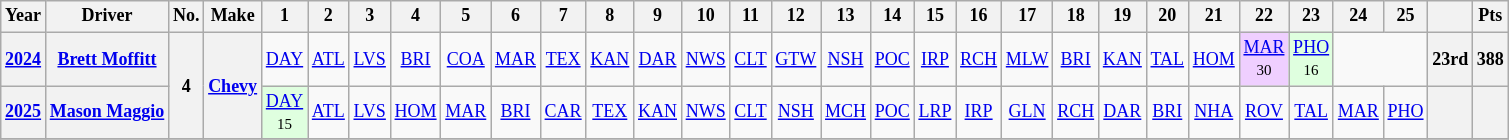<table class="wikitable" style="text-align:center; font-size:75%">
<tr>
<th>Year</th>
<th>Driver</th>
<th>No.</th>
<th>Make</th>
<th>1</th>
<th>2</th>
<th>3</th>
<th>4</th>
<th>5</th>
<th>6</th>
<th>7</th>
<th>8</th>
<th>9</th>
<th>10</th>
<th>11</th>
<th>12</th>
<th>13</th>
<th>14</th>
<th>15</th>
<th>16</th>
<th>17</th>
<th>18</th>
<th>19</th>
<th>20</th>
<th>21</th>
<th>22</th>
<th>23</th>
<th>24</th>
<th>25</th>
<th></th>
<th>Pts</th>
</tr>
<tr>
<th><a href='#'>2024</a></th>
<th nowrap><a href='#'>Brett Moffitt</a></th>
<th rowspan=2>4</th>
<th rowspan=2><a href='#'>Chevy</a></th>
<td><a href='#'>DAY</a></td>
<td><a href='#'>ATL</a></td>
<td><a href='#'>LVS</a></td>
<td><a href='#'>BRI</a></td>
<td><a href='#'>COA</a></td>
<td><a href='#'>MAR</a></td>
<td><a href='#'>TEX</a></td>
<td><a href='#'>KAN</a></td>
<td><a href='#'>DAR</a></td>
<td><a href='#'>NWS</a></td>
<td><a href='#'>CLT</a></td>
<td><a href='#'>GTW</a></td>
<td><a href='#'>NSH</a></td>
<td><a href='#'>POC</a></td>
<td><a href='#'>IRP</a></td>
<td><a href='#'>RCH</a></td>
<td><a href='#'>MLW</a></td>
<td><a href='#'>BRI</a></td>
<td><a href='#'>KAN</a></td>
<td><a href='#'>TAL</a></td>
<td><a href='#'>HOM</a></td>
<td style="background:#EFCFFF;"><a href='#'>MAR</a><br><small>30</small></td>
<td style="background:#DFFFDF;"><a href='#'>PHO</a><br><small>16</small></td>
<td colspan=2></td>
<th>23rd</th>
<th>388</th>
</tr>
<tr>
<th><a href='#'>2025</a></th>
<th><a href='#'>Mason Maggio</a></th>
<td style="background:#DFFFDF;"><a href='#'>DAY</a><br><small>15</small></td>
<td><a href='#'>ATL</a></td>
<td><a href='#'>LVS</a></td>
<td><a href='#'>HOM</a></td>
<td><a href='#'>MAR</a></td>
<td><a href='#'>BRI</a></td>
<td><a href='#'>CAR</a></td>
<td><a href='#'>TEX</a></td>
<td><a href='#'>KAN</a></td>
<td><a href='#'>NWS</a></td>
<td><a href='#'>CLT</a></td>
<td><a href='#'>NSH</a></td>
<td><a href='#'>MCH</a></td>
<td><a href='#'>POC</a></td>
<td><a href='#'>LRP</a></td>
<td><a href='#'>IRP</a></td>
<td><a href='#'>GLN</a></td>
<td><a href='#'>RCH</a></td>
<td><a href='#'>DAR</a></td>
<td><a href='#'>BRI</a></td>
<td><a href='#'>NHA</a></td>
<td><a href='#'>ROV</a></td>
<td><a href='#'>TAL</a></td>
<td><a href='#'>MAR</a></td>
<td><a href='#'>PHO</a></td>
<th></th>
<th></th>
</tr>
<tr>
</tr>
</table>
